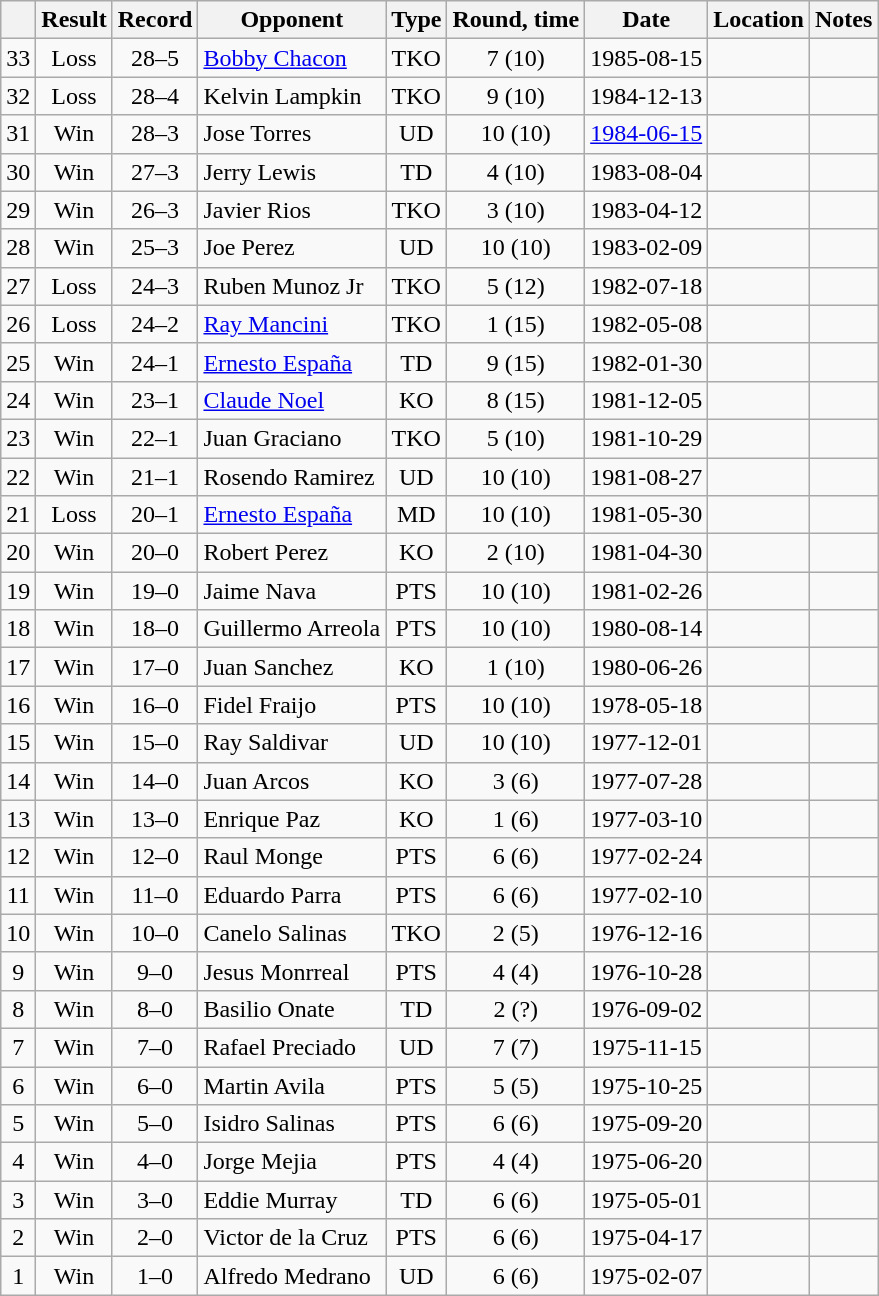<table class=wikitable style=text-align:center>
<tr>
<th></th>
<th>Result</th>
<th>Record</th>
<th>Opponent</th>
<th>Type</th>
<th>Round, time</th>
<th>Date</th>
<th>Location</th>
<th>Notes</th>
</tr>
<tr>
<td>33</td>
<td>Loss</td>
<td>28–5</td>
<td align=left><a href='#'>Bobby Chacon</a></td>
<td>TKO</td>
<td>7 (10)</td>
<td>1985-08-15</td>
<td align=left></td>
<td align=left></td>
</tr>
<tr>
<td>32</td>
<td>Loss</td>
<td>28–4</td>
<td align=left>Kelvin Lampkin</td>
<td>TKO</td>
<td>9 (10)</td>
<td>1984-12-13</td>
<td align=left></td>
<td align=left></td>
</tr>
<tr>
<td>31</td>
<td>Win</td>
<td>28–3</td>
<td align=left>Jose Torres</td>
<td>UD</td>
<td>10 (10)</td>
<td><a href='#'>1984-06-15</a></td>
<td align=left></td>
<td align=left></td>
</tr>
<tr>
<td>30</td>
<td>Win</td>
<td>27–3</td>
<td align=left>Jerry Lewis</td>
<td>TD</td>
<td>4 (10)</td>
<td>1983-08-04</td>
<td align=left></td>
<td align=left></td>
</tr>
<tr>
<td>29</td>
<td>Win</td>
<td>26–3</td>
<td align=left>Javier Rios</td>
<td>TKO</td>
<td>3 (10)</td>
<td>1983-04-12</td>
<td align=left></td>
<td align=left></td>
</tr>
<tr>
<td>28</td>
<td>Win</td>
<td>25–3</td>
<td align=left>Joe Perez</td>
<td>UD</td>
<td>10 (10)</td>
<td>1983-02-09</td>
<td align=left></td>
<td align=left></td>
</tr>
<tr>
<td>27</td>
<td>Loss</td>
<td>24–3</td>
<td align=left>Ruben Munoz Jr</td>
<td>TKO</td>
<td>5 (12)</td>
<td>1982-07-18</td>
<td align=left></td>
<td align=left></td>
</tr>
<tr>
<td>26</td>
<td>Loss</td>
<td>24–2</td>
<td align=left><a href='#'>Ray Mancini</a></td>
<td>TKO</td>
<td>1 (15)</td>
<td>1982-05-08</td>
<td align=left></td>
<td align=left></td>
</tr>
<tr>
<td>25</td>
<td>Win</td>
<td>24–1</td>
<td align=left><a href='#'>Ernesto España</a></td>
<td>TD</td>
<td>9 (15)</td>
<td>1982-01-30</td>
<td align=left></td>
<td align=left></td>
</tr>
<tr>
<td>24</td>
<td>Win</td>
<td>23–1</td>
<td align=left><a href='#'>Claude Noel</a></td>
<td>KO</td>
<td>8 (15)</td>
<td>1981-12-05</td>
<td align=left></td>
<td align=left></td>
</tr>
<tr>
<td>23</td>
<td>Win</td>
<td>22–1</td>
<td align=left>Juan Graciano</td>
<td>TKO</td>
<td>5 (10)</td>
<td>1981-10-29</td>
<td align=left></td>
<td align=left></td>
</tr>
<tr>
<td>22</td>
<td>Win</td>
<td>21–1</td>
<td align=left>Rosendo Ramirez</td>
<td>UD</td>
<td>10 (10)</td>
<td>1981-08-27</td>
<td align=left></td>
<td align=left></td>
</tr>
<tr>
<td>21</td>
<td>Loss</td>
<td>20–1</td>
<td align=left><a href='#'>Ernesto España</a></td>
<td>MD</td>
<td>10 (10)</td>
<td>1981-05-30</td>
<td align=left></td>
<td align=left></td>
</tr>
<tr>
<td>20</td>
<td>Win</td>
<td>20–0</td>
<td align=left>Robert Perez</td>
<td>KO</td>
<td>2 (10)</td>
<td>1981-04-30</td>
<td align=left></td>
<td align=left></td>
</tr>
<tr>
<td>19</td>
<td>Win</td>
<td>19–0</td>
<td align=left>Jaime Nava</td>
<td>PTS</td>
<td>10 (10)</td>
<td>1981-02-26</td>
<td align=left></td>
<td align=left></td>
</tr>
<tr>
<td>18</td>
<td>Win</td>
<td>18–0</td>
<td align=left>Guillermo Arreola</td>
<td>PTS</td>
<td>10 (10)</td>
<td>1980-08-14</td>
<td align=left></td>
<td align=left></td>
</tr>
<tr>
<td>17</td>
<td>Win</td>
<td>17–0</td>
<td align=left>Juan Sanchez</td>
<td>KO</td>
<td>1 (10)</td>
<td>1980-06-26</td>
<td align=left></td>
<td align=left></td>
</tr>
<tr>
<td>16</td>
<td>Win</td>
<td>16–0</td>
<td align=left>Fidel Fraijo</td>
<td>PTS</td>
<td>10 (10)</td>
<td>1978-05-18</td>
<td align=left></td>
<td align=left></td>
</tr>
<tr>
<td>15</td>
<td>Win</td>
<td>15–0</td>
<td align=left>Ray Saldivar</td>
<td>UD</td>
<td>10 (10)</td>
<td>1977-12-01</td>
<td align=left></td>
<td align=left></td>
</tr>
<tr>
<td>14</td>
<td>Win</td>
<td>14–0</td>
<td align=left>Juan Arcos</td>
<td>KO</td>
<td>3 (6)</td>
<td>1977-07-28</td>
<td align=left></td>
<td align=left></td>
</tr>
<tr>
<td>13</td>
<td>Win</td>
<td>13–0</td>
<td align=left>Enrique Paz</td>
<td>KO</td>
<td>1 (6)</td>
<td>1977-03-10</td>
<td align=left></td>
<td align=left></td>
</tr>
<tr>
<td>12</td>
<td>Win</td>
<td>12–0</td>
<td align=left>Raul Monge</td>
<td>PTS</td>
<td>6 (6)</td>
<td>1977-02-24</td>
<td align=left></td>
<td align=left></td>
</tr>
<tr>
<td>11</td>
<td>Win</td>
<td>11–0</td>
<td align=left>Eduardo Parra</td>
<td>PTS</td>
<td>6 (6)</td>
<td>1977-02-10</td>
<td align=left></td>
<td align=left></td>
</tr>
<tr>
<td>10</td>
<td>Win</td>
<td>10–0</td>
<td align=left>Canelo Salinas</td>
<td>TKO</td>
<td>2 (5)</td>
<td>1976-12-16</td>
<td align=left></td>
<td align=left></td>
</tr>
<tr>
<td>9</td>
<td>Win</td>
<td>9–0</td>
<td align=left>Jesus Monrreal</td>
<td>PTS</td>
<td>4 (4)</td>
<td>1976-10-28</td>
<td align=left></td>
<td align=left></td>
</tr>
<tr>
<td>8</td>
<td>Win</td>
<td>8–0</td>
<td align=left>Basilio Onate</td>
<td>TD</td>
<td>2 (?)</td>
<td>1976-09-02</td>
<td align=left></td>
<td align=left></td>
</tr>
<tr>
<td>7</td>
<td>Win</td>
<td>7–0</td>
<td align=left>Rafael Preciado</td>
<td>UD</td>
<td>7 (7)</td>
<td>1975-11-15</td>
<td align=left></td>
<td align=left></td>
</tr>
<tr>
<td>6</td>
<td>Win</td>
<td>6–0</td>
<td align=left>Martin Avila</td>
<td>PTS</td>
<td>5 (5)</td>
<td>1975-10-25</td>
<td align=left></td>
<td align=left></td>
</tr>
<tr>
<td>5</td>
<td>Win</td>
<td>5–0</td>
<td align=left>Isidro Salinas</td>
<td>PTS</td>
<td>6 (6)</td>
<td>1975-09-20</td>
<td align=left></td>
<td align=left></td>
</tr>
<tr>
<td>4</td>
<td>Win</td>
<td>4–0</td>
<td align=left>Jorge Mejia</td>
<td>PTS</td>
<td>4 (4)</td>
<td>1975-06-20</td>
<td align=left></td>
<td align=left></td>
</tr>
<tr>
<td>3</td>
<td>Win</td>
<td>3–0</td>
<td align=left>Eddie Murray</td>
<td>TD</td>
<td>6 (6)</td>
<td>1975-05-01</td>
<td align=left></td>
<td align=left></td>
</tr>
<tr>
<td>2</td>
<td>Win</td>
<td>2–0</td>
<td align=left>Victor de la Cruz</td>
<td>PTS</td>
<td>6 (6)</td>
<td>1975-04-17</td>
<td align=left></td>
<td align=left></td>
</tr>
<tr>
<td>1</td>
<td>Win</td>
<td>1–0</td>
<td align=left>Alfredo Medrano</td>
<td>UD</td>
<td>6 (6)</td>
<td>1975-02-07</td>
<td align=left></td>
<td align=left></td>
</tr>
</table>
